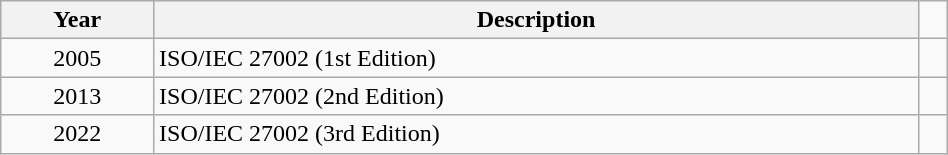<table class = "wikitable" font-size = 95%; width = 50%; background-color = transparent>
<tr>
<th>Year</th>
<th>Description</th>
</tr>
<tr>
<td align = "center">2005</td>
<td>ISO/IEC 27002 (1st Edition)</td>
<td></td>
</tr>
<tr>
<td align = "center">2013</td>
<td>ISO/IEC 27002 (2nd Edition)</td>
<td></td>
</tr>
<tr>
<td align = "center">2022</td>
<td>ISO/IEC 27002 (3rd Edition)</td>
<td></td>
</tr>
</table>
